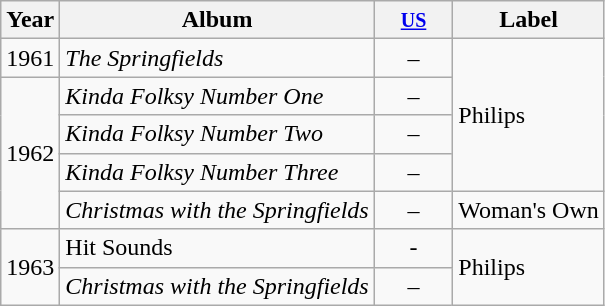<table class='wikitable'>
<tr>
<th>Year</th>
<th>Album</th>
<th width="45"><small><a href='#'>US</a></small></th>
<th>Label</th>
</tr>
<tr>
<td>1961</td>
<td><em>The Springfields</em></td>
<td align="center">–</td>
<td rowspan="4">Philips</td>
</tr>
<tr>
<td rowspan="4">1962</td>
<td><em>Kinda Folksy Number One</em></td>
<td align="center">–</td>
</tr>
<tr>
<td><em>Kinda Folksy Number Two</em></td>
<td align="center">–</td>
</tr>
<tr>
<td><em>Kinda Folksy Number Three</em></td>
<td align="center">–</td>
</tr>
<tr>
<td><em>Christmas with the Springfields</em></td>
<td align="center">–</td>
<td>Woman's Own</td>
</tr>
<tr>
<td rowspan="2">1963</td>
<td>Hit Sounds</td>
<td align="center">-</td>
<td rowspan="2">Philips</td>
</tr>
<tr>
<td><em>Christmas with the Springfields</em></td>
<td align="center">–</td>
</tr>
</table>
